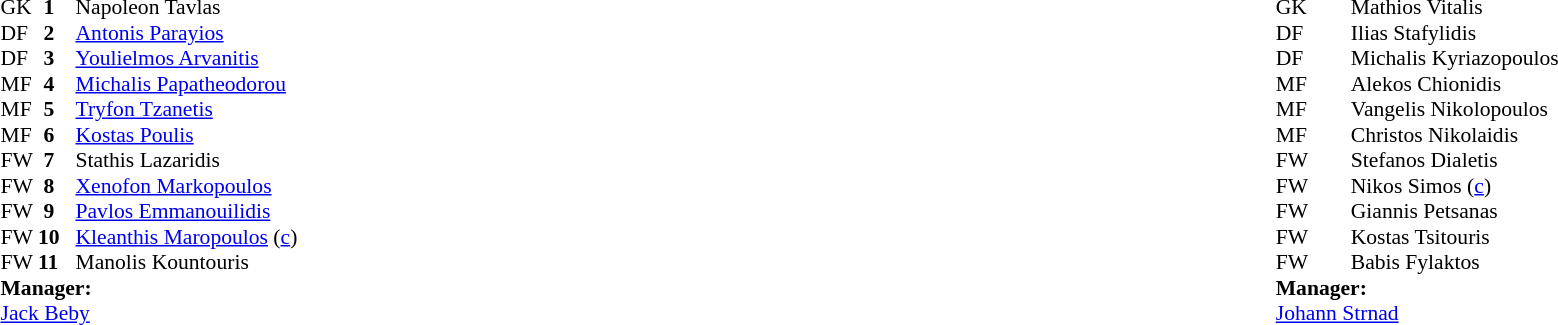<table width="100%">
<tr>
<td valign="top" width="50%"><br><table style="font-size: 90%" cellspacing="0" cellpadding="0">
<tr>
<th width="25"></th>
<th width="25"></th>
</tr>
<tr>
<td>GK</td>
<td><strong> 1</strong></td>
<td> Napoleon Tavlas</td>
</tr>
<tr>
<td>DF</td>
<td><strong> 2</strong></td>
<td> <a href='#'>Antonis Parayios</a></td>
</tr>
<tr>
<td>DF</td>
<td><strong> 3</strong></td>
<td> <a href='#'>Youlielmos Arvanitis</a></td>
</tr>
<tr>
<td>MF</td>
<td><strong> 4</strong></td>
<td> <a href='#'>Michalis Papatheodorou</a></td>
</tr>
<tr>
<td>MF</td>
<td><strong> 5</strong></td>
<td> <a href='#'>Tryfon Tzanetis</a></td>
</tr>
<tr>
<td>MF</td>
<td><strong> 6</strong></td>
<td> <a href='#'>Kostas Poulis</a></td>
</tr>
<tr>
<td>FW</td>
<td><strong> 7</strong></td>
<td> Stathis Lazaridis</td>
</tr>
<tr>
<td>FW</td>
<td><strong> 8</strong></td>
<td> <a href='#'>Xenofon Markopoulos</a></td>
</tr>
<tr>
<td>FW</td>
<td><strong> 9</strong></td>
<td> <a href='#'>Pavlos Emmanouilidis</a></td>
</tr>
<tr>
<td>FW</td>
<td><strong>10</strong></td>
<td> <a href='#'>Kleanthis Maropoulos</a> (<a href='#'>c</a>)</td>
</tr>
<tr>
<td>FW</td>
<td><strong>11</strong></td>
<td> Manolis Kountouris</td>
</tr>
<tr>
<td colspan=4><strong>Manager:</strong></td>
</tr>
<tr>
<td colspan="4"> <a href='#'>Jack Beby</a></td>
</tr>
</table>
</td>
<td valign="top" width="50%"><br><table style="font-size: 90%" cellspacing="0" cellpadding="0" align="center">
<tr>
<th width="25"></th>
<th width="25"></th>
</tr>
<tr>
<td>GK</td>
<td></td>
<td> Mathios Vitalis</td>
</tr>
<tr>
<td>DF</td>
<td></td>
<td> Ilias Stafylidis</td>
</tr>
<tr>
<td>DF</td>
<td></td>
<td> Michalis Kyriazopoulos</td>
</tr>
<tr>
<td>MF</td>
<td></td>
<td> Alekos Chionidis</td>
</tr>
<tr>
<td>MF</td>
<td></td>
<td> Vangelis Nikolopoulos</td>
</tr>
<tr>
<td>MF</td>
<td></td>
<td> Christos Nikolaidis</td>
</tr>
<tr>
<td>FW</td>
<td></td>
<td> Stefanos Dialetis</td>
</tr>
<tr>
<td>FW</td>
<td></td>
<td> Nikos Simos (<a href='#'>c</a>)</td>
</tr>
<tr>
<td>FW</td>
<td></td>
<td> Giannis Petsanas</td>
</tr>
<tr>
<td>FW</td>
<td></td>
<td> Kostas Tsitouris</td>
</tr>
<tr>
<td>FW</td>
<td></td>
<td> Babis Fylaktos</td>
</tr>
<tr>
<td colspan=4><strong>Manager:</strong></td>
</tr>
<tr>
<td colspan="4"> <a href='#'>Johann Strnad</a></td>
</tr>
</table>
</td>
</tr>
</table>
